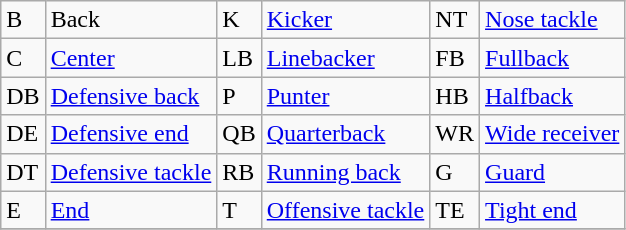<table class="wikitable">
<tr>
<td>B</td>
<td>Back</td>
<td>K</td>
<td><a href='#'>Kicker</a></td>
<td>NT</td>
<td><a href='#'>Nose tackle</a></td>
</tr>
<tr>
<td>C</td>
<td><a href='#'>Center</a></td>
<td>LB</td>
<td><a href='#'>Linebacker</a></td>
<td>FB</td>
<td><a href='#'>Fullback</a></td>
</tr>
<tr>
<td>DB</td>
<td><a href='#'>Defensive back</a></td>
<td>P</td>
<td><a href='#'>Punter</a></td>
<td>HB</td>
<td><a href='#'>Halfback</a></td>
</tr>
<tr>
<td>DE</td>
<td><a href='#'>Defensive end</a></td>
<td>QB</td>
<td><a href='#'>Quarterback</a></td>
<td>WR</td>
<td><a href='#'>Wide receiver</a></td>
</tr>
<tr>
<td>DT</td>
<td><a href='#'>Defensive tackle</a></td>
<td>RB</td>
<td><a href='#'>Running back</a></td>
<td>G</td>
<td><a href='#'>Guard</a></td>
</tr>
<tr>
<td>E</td>
<td><a href='#'>End</a></td>
<td>T</td>
<td><a href='#'>Offensive tackle</a></td>
<td>TE</td>
<td><a href='#'>Tight end</a></td>
</tr>
<tr>
</tr>
</table>
